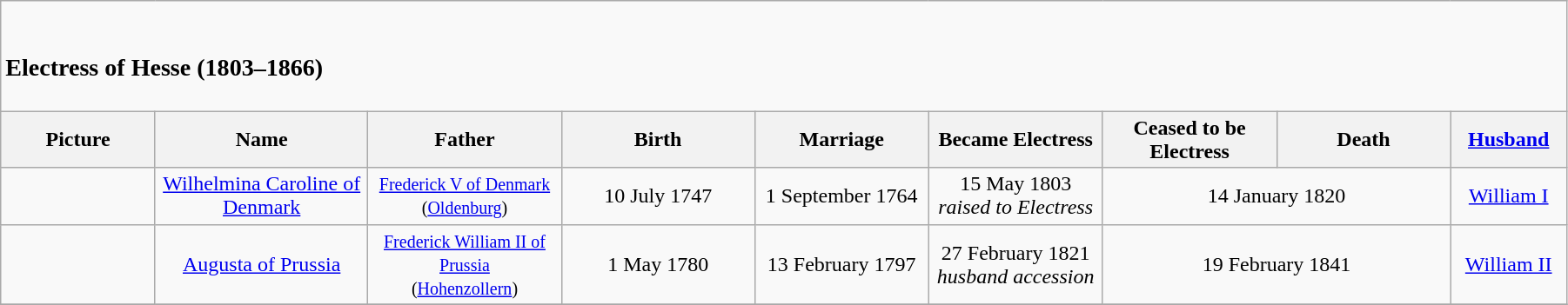<table width=95% class="wikitable">
<tr>
<td colspan="9"><br><h3>Electress of Hesse (1803–1866)</h3></td>
</tr>
<tr>
<th width = "8%">Picture</th>
<th width = "11%">Name</th>
<th width = "10%">Father</th>
<th width = "10%">Birth</th>
<th width = "9%">Marriage</th>
<th width = "9%">Became Electress</th>
<th width = "9%">Ceased to be Electress</th>
<th width = "9%">Death</th>
<th width = "6%"><a href='#'>Husband</a></th>
</tr>
<tr>
<td align="center"></td>
<td align="center"><a href='#'>Wilhelmina Caroline of Denmark</a></td>
<td align="center"><small><a href='#'>Frederick V of Denmark</a><br>(<a href='#'>Oldenburg</a>)</small></td>
<td align="center">10 July 1747</td>
<td align="center">1 September 1764</td>
<td align="center">15 May 1803<br><em>raised to Electress</em></td>
<td align="center" colspan="2">14 January 1820</td>
<td align="center"><a href='#'>William I</a></td>
</tr>
<tr>
<td align="center"></td>
<td align="center"><a href='#'>Augusta of Prussia</a></td>
<td align="center"><small><a href='#'>Frederick William II of Prussia</a><br>(<a href='#'>Hohenzollern</a>)</small></td>
<td align="center">1 May 1780</td>
<td align="center">13 February 1797</td>
<td align="center">27 February 1821<br><em>husband accession</em></td>
<td align="center" colspan="2">19 February 1841</td>
<td align="center"><a href='#'>William II</a></td>
</tr>
<tr>
</tr>
</table>
